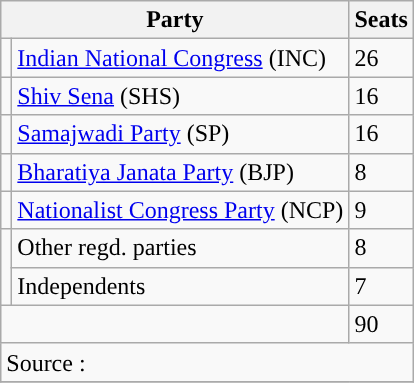<table class="sortable wikitable">
<tr>
<th colspan="2">Party</th>
<th>Seats</th>
</tr>
<tr>
<td style="background-color: "></td>
<td><a href='#'>Indian National Congress</a> (INC)</td>
<td>26</td>
</tr>
<tr>
<td style="background-color: "></td>
<td><a href='#'>Shiv Sena</a> (SHS)</td>
<td>16</td>
</tr>
<tr>
<td style="background-color: "></td>
<td><a href='#'>Samajwadi Party</a> (SP)</td>
<td>16</td>
</tr>
<tr>
<td style="background-color: "></td>
<td><a href='#'>Bharatiya Janata Party</a> (BJP)</td>
<td>8</td>
</tr>
<tr>
<td style="background-color: "></td>
<td><a href='#'>Nationalist Congress Party</a> (NCP)</td>
<td>9</td>
</tr>
<tr>
<td rowspan="2" style="background-color: "></td>
<td>Other regd. parties</td>
<td>8</td>
</tr>
<tr>
<td>Independents</td>
<td>7</td>
</tr>
<tr>
<td colspan="2"></td>
<td>90</td>
</tr>
<tr>
<td colspan="4">Source :</td>
</tr>
<tr>
</tr>
</table>
